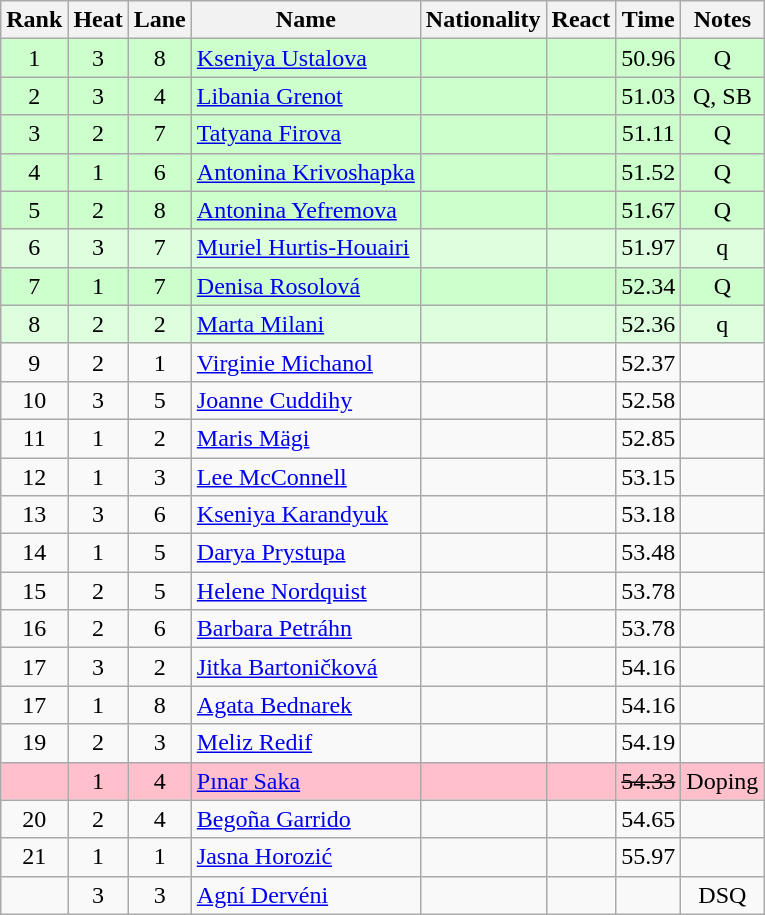<table class="wikitable sortable" style="text-align:center">
<tr>
<th>Rank</th>
<th>Heat</th>
<th>Lane</th>
<th>Name</th>
<th>Nationality</th>
<th>React</th>
<th>Time</th>
<th>Notes</th>
</tr>
<tr bgcolor=ccffcc>
<td>1</td>
<td>3</td>
<td>8</td>
<td align="left"><a href='#'>Kseniya Ustalova</a></td>
<td align=left></td>
<td></td>
<td>50.96</td>
<td>Q</td>
</tr>
<tr bgcolor=ccffcc>
<td>2</td>
<td>3</td>
<td>4</td>
<td align="left"><a href='#'>Libania Grenot</a></td>
<td align=left></td>
<td></td>
<td>51.03</td>
<td>Q, SB</td>
</tr>
<tr bgcolor=ccffcc>
<td>3</td>
<td>2</td>
<td>7</td>
<td align="left"><a href='#'>Tatyana Firova</a></td>
<td align=left></td>
<td></td>
<td>51.11</td>
<td>Q</td>
</tr>
<tr bgcolor=ccffcc>
<td>4</td>
<td>1</td>
<td>6</td>
<td align="left"><a href='#'>Antonina Krivoshapka</a></td>
<td align=left></td>
<td></td>
<td>51.52</td>
<td>Q</td>
</tr>
<tr bgcolor=ccffcc>
<td>5</td>
<td>2</td>
<td>8</td>
<td align="left"><a href='#'>Antonina Yefremova</a></td>
<td align=left></td>
<td></td>
<td>51.67</td>
<td>Q</td>
</tr>
<tr bgcolor=ddffdd>
<td>6</td>
<td>3</td>
<td>7</td>
<td align="left"><a href='#'>Muriel Hurtis-Houairi</a></td>
<td align=left></td>
<td></td>
<td>51.97</td>
<td>q</td>
</tr>
<tr bgcolor=ccffcc>
<td>7</td>
<td>1</td>
<td>7</td>
<td align="left"><a href='#'>Denisa Rosolová</a></td>
<td align=left></td>
<td></td>
<td>52.34</td>
<td>Q</td>
</tr>
<tr bgcolor=ddffdd>
<td>8</td>
<td>2</td>
<td>2</td>
<td align="left"><a href='#'>Marta Milani</a></td>
<td align=left></td>
<td></td>
<td>52.36</td>
<td>q</td>
</tr>
<tr>
<td>9</td>
<td>2</td>
<td>1</td>
<td align="left"><a href='#'>Virginie Michanol</a></td>
<td align=left></td>
<td></td>
<td>52.37</td>
<td></td>
</tr>
<tr>
<td>10</td>
<td>3</td>
<td>5</td>
<td align="left"><a href='#'>Joanne Cuddihy</a></td>
<td align=left></td>
<td></td>
<td>52.58</td>
<td></td>
</tr>
<tr>
<td>11</td>
<td>1</td>
<td>2</td>
<td align="left"><a href='#'>Maris Mägi</a></td>
<td align=left></td>
<td></td>
<td>52.85</td>
<td></td>
</tr>
<tr>
<td>12</td>
<td>1</td>
<td>3</td>
<td align="left"><a href='#'>Lee McConnell</a></td>
<td align=left></td>
<td></td>
<td>53.15</td>
<td></td>
</tr>
<tr>
<td>13</td>
<td>3</td>
<td>6</td>
<td align="left"><a href='#'>Kseniya Karandyuk</a></td>
<td align=left></td>
<td></td>
<td>53.18</td>
<td></td>
</tr>
<tr>
<td>14</td>
<td>1</td>
<td>5</td>
<td align="left"><a href='#'>Darya Prystupa</a></td>
<td align=left></td>
<td></td>
<td>53.48</td>
<td></td>
</tr>
<tr>
<td>15</td>
<td>2</td>
<td>5</td>
<td align="left"><a href='#'>Helene Nordquist</a></td>
<td align=left></td>
<td></td>
<td>53.78</td>
<td></td>
</tr>
<tr>
<td>16</td>
<td>2</td>
<td>6</td>
<td align="left"><a href='#'>Barbara Petráhn</a></td>
<td align=left></td>
<td></td>
<td>53.78</td>
<td></td>
</tr>
<tr>
<td>17</td>
<td>3</td>
<td>2</td>
<td align="left"><a href='#'>Jitka Bartoničková</a></td>
<td align=left></td>
<td></td>
<td>54.16</td>
<td></td>
</tr>
<tr>
<td>17</td>
<td>1</td>
<td>8</td>
<td align="left"><a href='#'>Agata Bednarek</a></td>
<td align=left></td>
<td></td>
<td>54.16</td>
<td></td>
</tr>
<tr>
<td>19</td>
<td>2</td>
<td>3</td>
<td align="left"><a href='#'>Meliz Redif</a></td>
<td align=left></td>
<td></td>
<td>54.19</td>
<td></td>
</tr>
<tr bgcolor=pink>
<td></td>
<td>1</td>
<td>4</td>
<td align="left"><a href='#'>Pınar Saka</a></td>
<td align=left></td>
<td></td>
<td><s>54.33</s></td>
<td>Doping</td>
</tr>
<tr>
<td>20</td>
<td>2</td>
<td>4</td>
<td align="left"><a href='#'>Begoña Garrido</a></td>
<td align=left></td>
<td></td>
<td>54.65</td>
<td></td>
</tr>
<tr>
<td>21</td>
<td>1</td>
<td>1</td>
<td align="left"><a href='#'>Jasna Horozić</a></td>
<td align=left></td>
<td></td>
<td>55.97</td>
<td></td>
</tr>
<tr>
<td></td>
<td>3</td>
<td>3</td>
<td align="left"><a href='#'>Agní Dervéni</a></td>
<td align=left></td>
<td></td>
<td></td>
<td>DSQ</td>
</tr>
</table>
